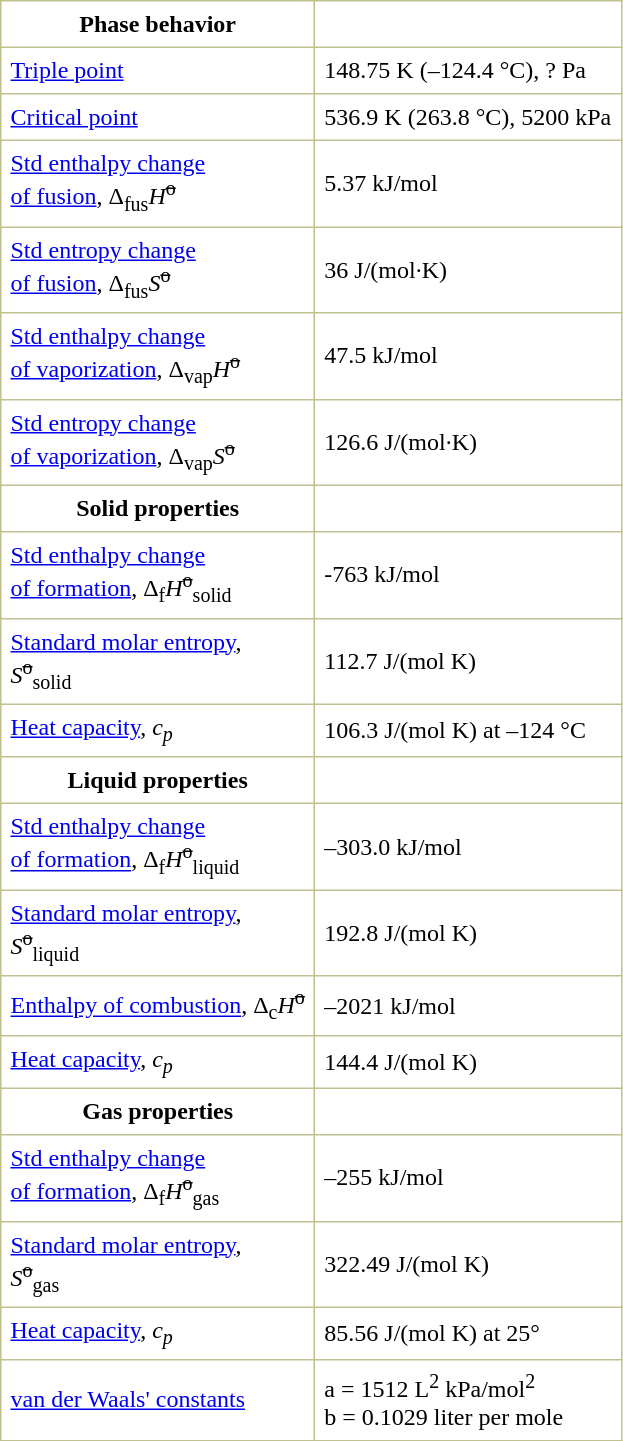<table border="1" cellspacing="0" cellpadding="6" style="margin: 0 0 0 0.5em; background: #FFFFFF; border-collapse: collapse; border-color: #C0C090;">
<tr>
<th>Phase behavior</th>
</tr>
<tr>
<td><a href='#'>Triple point</a></td>
<td>148.75 K (–124.4 °C), ? Pa</td>
</tr>
<tr>
<td><a href='#'>Critical point</a></td>
<td>536.9 K (263.8 °C), 5200 kPa</td>
</tr>
<tr>
<td><a href='#'>Std enthalpy change<br>of fusion</a>, Δ<sub>fus</sub><em>H</em><sup><s>o</s></sup></td>
<td>5.37 kJ/mol</td>
</tr>
<tr>
<td><a href='#'>Std entropy change<br>of fusion</a>, Δ<sub>fus</sub><em>S</em><sup><s>o</s></sup></td>
<td>36 J/(mol·K)</td>
</tr>
<tr>
<td><a href='#'>Std enthalpy change<br>of vaporization</a>, Δ<sub>vap</sub><em>H</em><sup><s>o</s></sup></td>
<td>47.5 kJ/mol</td>
</tr>
<tr>
<td><a href='#'>Std entropy change<br>of vaporization</a>, Δ<sub>vap</sub><em>S</em><sup><s>o</s></sup></td>
<td>126.6 J/(mol·K)</td>
</tr>
<tr>
<th>Solid properties</th>
</tr>
<tr>
<td><a href='#'>Std enthalpy change<br>of formation</a>, Δ<sub>f</sub><em>H</em><sup><s>o</s></sup><sub>solid</sub></td>
<td>-763 kJ/mol</td>
</tr>
<tr>
<td><a href='#'>Standard molar entropy</a>,<br><em>S</em><sup><s>o</s></sup><sub>solid</sub></td>
<td>112.7 J/(mol K)</td>
</tr>
<tr>
<td><a href='#'>Heat capacity</a>, <em>c<sub>p</sub></em></td>
<td>106.3 J/(mol K) at –124 °C</td>
</tr>
<tr>
<th>Liquid properties</th>
</tr>
<tr>
<td><a href='#'>Std enthalpy change<br>of formation</a>, Δ<sub>f</sub><em>H</em><sup><s>o</s></sup><sub>liquid</sub></td>
<td>–303.0 kJ/mol</td>
</tr>
<tr>
<td><a href='#'>Standard molar entropy</a>,<br><em>S</em><sup><s>o</s></sup><sub>liquid</sub></td>
<td>192.8 J/(mol K)</td>
</tr>
<tr>
<td><a href='#'>Enthalpy of combustion</a>, Δ<sub>c</sub><em>H</em><sup><s>o</s></sup></td>
<td>–2021 kJ/mol</td>
</tr>
<tr>
<td><a href='#'>Heat capacity</a>, <em>c<sub>p</sub></em></td>
<td>144.4 J/(mol K)</td>
</tr>
<tr>
<th>Gas properties</th>
</tr>
<tr>
<td><a href='#'>Std enthalpy change<br>of formation</a>, Δ<sub>f</sub><em>H</em><sup><s>o</s></sup><sub>gas</sub></td>
<td>–255 kJ/mol</td>
</tr>
<tr>
<td><a href='#'>Standard molar entropy</a>,<br><em>S</em><sup><s>o</s></sup><sub>gas</sub></td>
<td>322.49 J/(mol K)</td>
</tr>
<tr>
<td><a href='#'>Heat capacity</a>, <em>c<sub>p</sub></em></td>
<td>85.56 J/(mol K) at 25°</td>
</tr>
<tr>
<td><a href='#'>van der Waals' constants</a></td>
<td>a = 1512 L<sup>2</sup> kPa/mol<sup>2</sup><br> b = 0.1029 liter per mole</td>
</tr>
<tr>
</tr>
</table>
